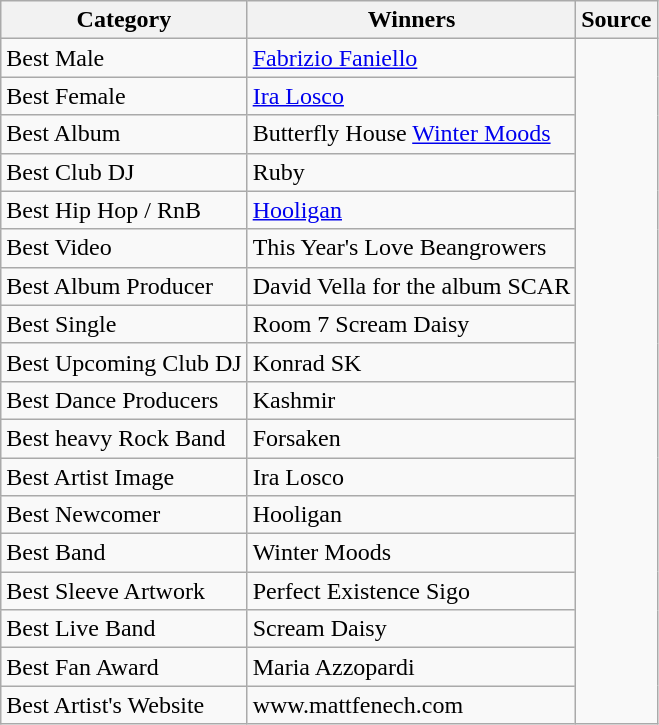<table class="wikitable">
<tr>
<th>Category</th>
<th>Winners</th>
<th>Source</th>
</tr>
<tr>
<td>Best Male</td>
<td><a href='#'>Fabrizio Faniello</a></td>
<td rowspan="18"></td>
</tr>
<tr>
<td>Best Female</td>
<td><a href='#'>Ira Losco</a></td>
</tr>
<tr>
<td>Best Album</td>
<td>Butterfly House  <a href='#'>Winter Moods</a></td>
</tr>
<tr>
<td>Best Club DJ</td>
<td>Ruby</td>
</tr>
<tr>
<td>Best Hip Hop / RnB</td>
<td><a href='#'>Hooligan</a></td>
</tr>
<tr>
<td>Best Video</td>
<td>This Year's Love  Beangrowers</td>
</tr>
<tr>
<td>Best Album Producer</td>
<td>David Vella for the album SCAR</td>
</tr>
<tr>
<td>Best Single</td>
<td>Room 7  Scream Daisy</td>
</tr>
<tr>
<td>Best Upcoming Club DJ</td>
<td>Konrad SK</td>
</tr>
<tr>
<td>Best Dance Producers</td>
<td>Kashmir</td>
</tr>
<tr>
<td>Best heavy Rock Band</td>
<td>Forsaken</td>
</tr>
<tr>
<td>Best Artist Image</td>
<td>Ira Losco</td>
</tr>
<tr>
<td>Best Newcomer</td>
<td>Hooligan</td>
</tr>
<tr>
<td>Best Band</td>
<td>Winter Moods</td>
</tr>
<tr>
<td>Best Sleeve Artwork</td>
<td>Perfect Existence  Sigo</td>
</tr>
<tr>
<td>Best Live Band</td>
<td>Scream Daisy</td>
</tr>
<tr>
<td>Best Fan Award</td>
<td>Maria Azzopardi</td>
</tr>
<tr>
<td>Best Artist's Website</td>
<td>www.mattfenech.com</td>
</tr>
</table>
